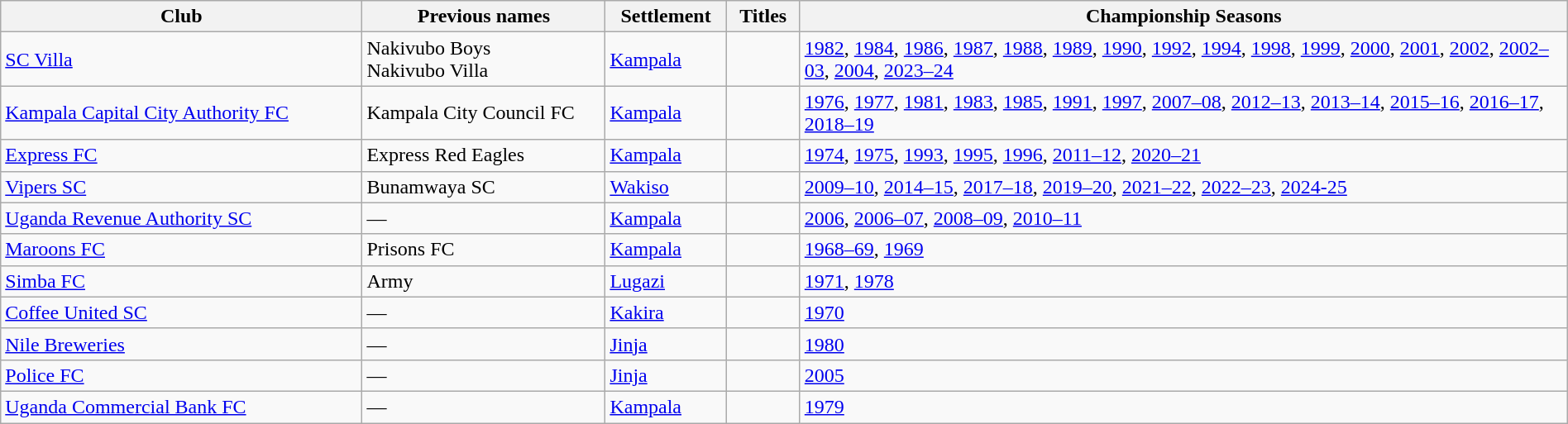<table class="wikitable sortable" style="width:100%;">
<tr>
<th style="width:400px;">Club</th>
<th style="width:250px;">Previous names</th>
<th style="width:100px;">Settlement</th>
<th style="width:60px;">Titles</th>
<th style="width:900px;">Championship Seasons</th>
</tr>
<tr>
<td><a href='#'>SC Villa</a></td>
<td>Nakivubo Boys <br> Nakivubo Villa</td>
<td><a href='#'>Kampala</a></td>
<td></td>
<td><a href='#'>1982</a>, <a href='#'>1984</a>, <a href='#'>1986</a>, <a href='#'>1987</a>, <a href='#'>1988</a>, <a href='#'>1989</a>, <a href='#'>1990</a>, <a href='#'>1992</a>, <a href='#'>1994</a>, <a href='#'>1998</a>, <a href='#'>1999</a>, <a href='#'>2000</a>, <a href='#'>2001</a>, <a href='#'>2002</a>, <a href='#'>2002–03</a>, <a href='#'>2004</a>, <a href='#'>2023–24</a></td>
</tr>
<tr>
<td><a href='#'>Kampala Capital City Authority FC</a></td>
<td>Kampala City Council FC</td>
<td><a href='#'>Kampala</a></td>
<td></td>
<td><a href='#'>1976</a>, <a href='#'>1977</a>, <a href='#'>1981</a>, <a href='#'>1983</a>, <a href='#'>1985</a>, <a href='#'>1991</a>, <a href='#'>1997</a>, <a href='#'>2007–08</a>, <a href='#'>2012–13</a>, <a href='#'>2013–14</a>, <a href='#'>2015–16</a>, <a href='#'>2016–17</a>, <a href='#'>2018–19</a></td>
</tr>
<tr>
<td><a href='#'>Express FC</a></td>
<td>Express Red Eagles</td>
<td><a href='#'>Kampala</a></td>
<td></td>
<td><a href='#'>1974</a>, <a href='#'>1975</a>, <a href='#'>1993</a>, <a href='#'>1995</a>, <a href='#'>1996</a>, <a href='#'>2011–12</a>, <a href='#'>2020–21</a></td>
</tr>
<tr>
<td><a href='#'>Vipers SC</a></td>
<td>Bunamwaya SC</td>
<td><a href='#'>Wakiso</a></td>
<td></td>
<td><a href='#'>2009–10</a>, <a href='#'>2014–15</a>, <a href='#'>2017–18</a>, <a href='#'>2019–20</a>, <a href='#'>2021–22</a>, <a href='#'>2022–23</a>, <a href='#'>2024-25</a></td>
</tr>
<tr>
<td><a href='#'>Uganda Revenue Authority SC</a></td>
<td>—</td>
<td><a href='#'>Kampala</a></td>
<td></td>
<td><a href='#'>2006</a>, <a href='#'>2006–07</a>, <a href='#'>2008–09</a>, <a href='#'>2010–11</a></td>
</tr>
<tr>
<td><a href='#'>Maroons FC</a></td>
<td>Prisons FC</td>
<td><a href='#'>Kampala</a></td>
<td></td>
<td><a href='#'>1968–69</a>, <a href='#'>1969</a></td>
</tr>
<tr>
<td><a href='#'>Simba FC</a></td>
<td>Army</td>
<td><a href='#'>Lugazi</a></td>
<td></td>
<td><a href='#'>1971</a>, <a href='#'>1978</a></td>
</tr>
<tr>
<td><a href='#'>Coffee United SC</a></td>
<td>—</td>
<td><a href='#'>Kakira</a></td>
<td></td>
<td><a href='#'>1970</a></td>
</tr>
<tr>
<td><a href='#'>Nile Breweries</a></td>
<td>—</td>
<td><a href='#'>Jinja</a></td>
<td></td>
<td><a href='#'>1980</a></td>
</tr>
<tr>
<td><a href='#'>Police FC</a></td>
<td>—</td>
<td><a href='#'>Jinja</a></td>
<td></td>
<td><a href='#'>2005</a></td>
</tr>
<tr>
<td><a href='#'>Uganda Commercial Bank FC</a></td>
<td>—</td>
<td><a href='#'>Kampala</a></td>
<td></td>
<td><a href='#'>1979</a></td>
</tr>
</table>
